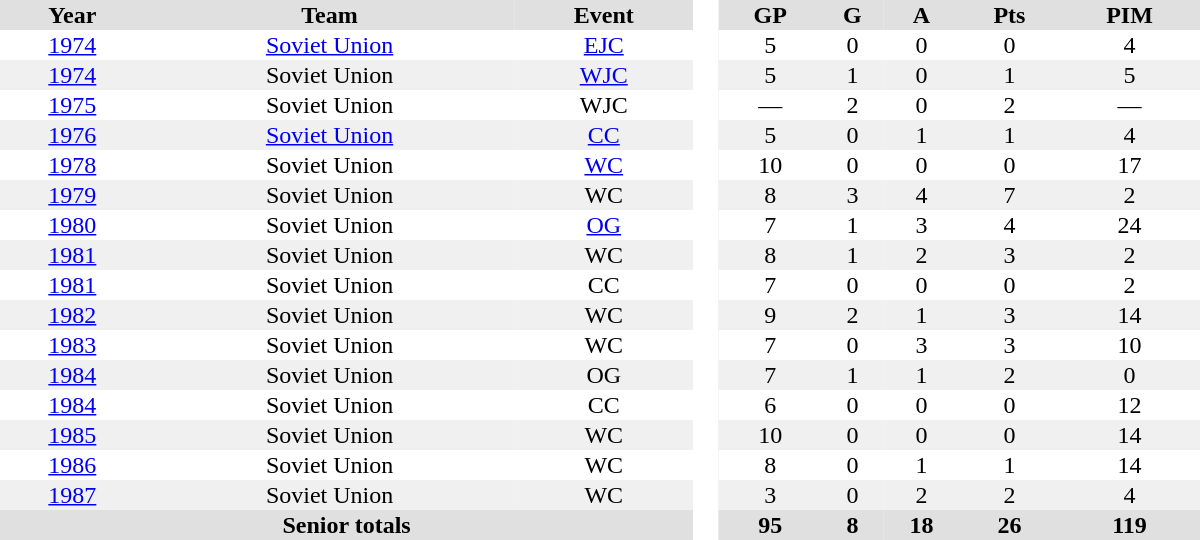<table border="0" cellpadding="1" cellspacing="0" style="text-align:center; width:50em">
<tr ALIGN="center" bgcolor="#e0e0e0">
<th>Year</th>
<th>Team</th>
<th>Event</th>
<th ALIGN="center" rowspan="99" bgcolor="#ffffff"> </th>
<th>GP</th>
<th>G</th>
<th>A</th>
<th>Pts</th>
<th>PIM</th>
</tr>
<tr>
<td><a href='#'>1974</a></td>
<td><a href='#'>Soviet Union</a></td>
<td><a href='#'>EJC</a></td>
<td>5</td>
<td>0</td>
<td>0</td>
<td>0</td>
<td>4</td>
</tr>
<tr bgcolor="#f0f0f0">
<td><a href='#'>1974</a></td>
<td>Soviet Union</td>
<td><a href='#'>WJC</a></td>
<td>5</td>
<td>1</td>
<td>0</td>
<td>1</td>
<td>5</td>
</tr>
<tr>
<td><a href='#'>1975</a></td>
<td>Soviet Union</td>
<td>WJC</td>
<td>—</td>
<td>2</td>
<td>0</td>
<td>2</td>
<td>—</td>
</tr>
<tr bgcolor="#f0f0f0">
<td><a href='#'>1976</a></td>
<td><a href='#'>Soviet Union</a></td>
<td><a href='#'>CC</a></td>
<td>5</td>
<td>0</td>
<td>1</td>
<td>1</td>
<td>4</td>
</tr>
<tr>
<td><a href='#'>1978</a></td>
<td>Soviet Union</td>
<td><a href='#'>WC</a></td>
<td>10</td>
<td>0</td>
<td>0</td>
<td>0</td>
<td>17</td>
</tr>
<tr bgcolor="#f0f0f0">
<td><a href='#'>1979</a></td>
<td>Soviet Union</td>
<td>WC</td>
<td>8</td>
<td>3</td>
<td>4</td>
<td>7</td>
<td>2</td>
</tr>
<tr>
<td><a href='#'>1980</a></td>
<td>Soviet Union</td>
<td><a href='#'>OG</a></td>
<td>7</td>
<td>1</td>
<td>3</td>
<td>4</td>
<td>24</td>
</tr>
<tr bgcolor="#f0f0f0">
<td><a href='#'>1981</a></td>
<td>Soviet Union</td>
<td>WC</td>
<td>8</td>
<td>1</td>
<td>2</td>
<td>3</td>
<td>2</td>
</tr>
<tr>
<td><a href='#'>1981</a></td>
<td>Soviet Union</td>
<td>CC</td>
<td>7</td>
<td>0</td>
<td>0</td>
<td>0</td>
<td>2</td>
</tr>
<tr bgcolor="#f0f0f0">
<td><a href='#'>1982</a></td>
<td>Soviet Union</td>
<td>WC</td>
<td>9</td>
<td>2</td>
<td>1</td>
<td>3</td>
<td>14</td>
</tr>
<tr>
<td><a href='#'>1983</a></td>
<td>Soviet Union</td>
<td>WC</td>
<td>7</td>
<td>0</td>
<td>3</td>
<td>3</td>
<td>10</td>
</tr>
<tr bgcolor="#f0f0f0">
<td><a href='#'>1984</a></td>
<td>Soviet Union</td>
<td>OG</td>
<td>7</td>
<td>1</td>
<td>1</td>
<td>2</td>
<td>0</td>
</tr>
<tr>
<td><a href='#'>1984</a></td>
<td>Soviet Union</td>
<td>CC</td>
<td>6</td>
<td>0</td>
<td>0</td>
<td>0</td>
<td>12</td>
</tr>
<tr bgcolor="#f0f0f0">
<td><a href='#'>1985</a></td>
<td>Soviet Union</td>
<td>WC</td>
<td>10</td>
<td>0</td>
<td>0</td>
<td>0</td>
<td>14</td>
</tr>
<tr>
<td><a href='#'>1986</a></td>
<td>Soviet Union</td>
<td>WC</td>
<td>8</td>
<td>0</td>
<td>1</td>
<td>1</td>
<td>14</td>
</tr>
<tr bgcolor="#f0f0f0">
<td><a href='#'>1987</a></td>
<td>Soviet Union</td>
<td>WC</td>
<td>3</td>
<td>0</td>
<td>2</td>
<td>2</td>
<td>4</td>
</tr>
<tr bgcolor="#e0e0e0">
<th colspan=3>Senior totals</th>
<th>95</th>
<th>8</th>
<th>18</th>
<th>26</th>
<th>119</th>
</tr>
</table>
